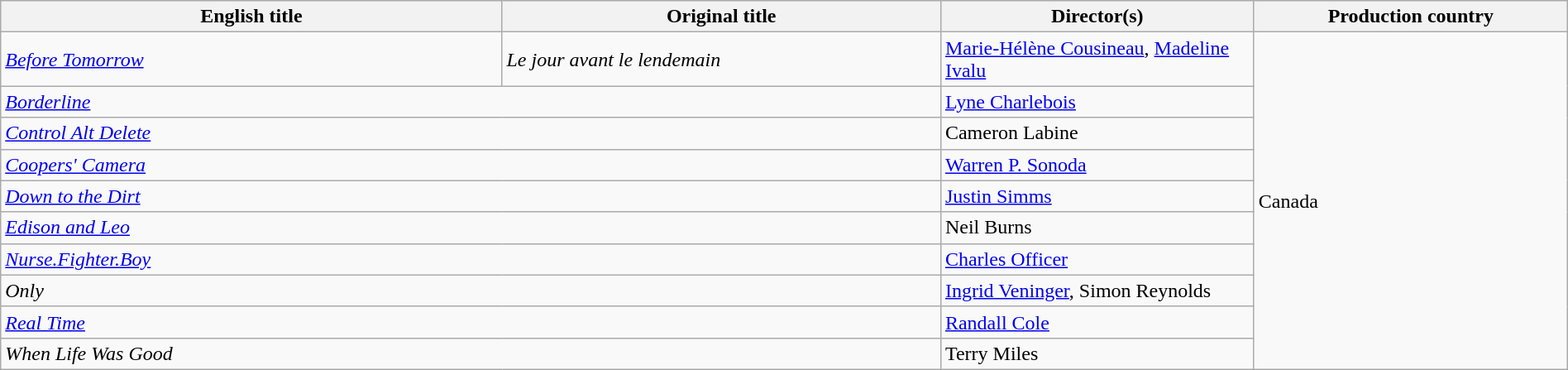<table class="sortable wikitable" width="100%" cellpadding="5">
<tr>
<th scope="col" width="32%">English title</th>
<th scope="col" width="28%">Original title</th>
<th scope="col" width="20%">Director(s)</th>
<th scope="col" width="20%">Production country</th>
</tr>
<tr>
<td><em><a href='#'>Before Tomorrow</a></em></td>
<td><em>Le jour avant le lendemain</em></td>
<td><a href='#'>Marie-Hélène Cousineau</a>, <a href='#'>Madeline Ivalu</a></td>
<td rowspan=10>Canada</td>
</tr>
<tr>
<td colspan=2><em><a href='#'>Borderline</a></em></td>
<td><a href='#'>Lyne Charlebois</a></td>
</tr>
<tr>
<td colspan=2><em><a href='#'>Control Alt Delete</a></em></td>
<td>Cameron Labine</td>
</tr>
<tr>
<td colspan=2><em><a href='#'>Coopers' Camera</a></em></td>
<td><a href='#'>Warren P. Sonoda</a></td>
</tr>
<tr>
<td colspan=2><em><a href='#'>Down to the Dirt</a></em></td>
<td><a href='#'>Justin Simms</a></td>
</tr>
<tr>
<td colspan=2><em><a href='#'>Edison and Leo</a></em></td>
<td>Neil Burns</td>
</tr>
<tr>
<td colspan=2><em><a href='#'>Nurse.Fighter.Boy</a></em></td>
<td><a href='#'>Charles Officer</a></td>
</tr>
<tr>
<td colspan=2><em>Only</em></td>
<td><a href='#'>Ingrid Veninger</a>, Simon Reynolds</td>
</tr>
<tr>
<td colspan=2><em><a href='#'>Real Time</a></em></td>
<td><a href='#'>Randall Cole</a></td>
</tr>
<tr>
<td colspan=2><em>When Life Was Good</em></td>
<td>Terry Miles</td>
</tr>
</table>
